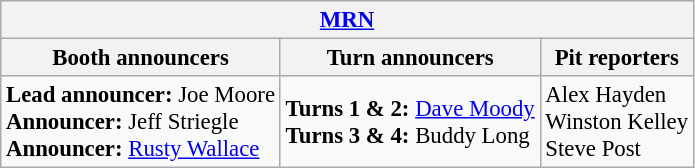<table class="wikitable" style="font-size: 95%">
<tr>
<th colspan="3"><a href='#'>MRN</a></th>
</tr>
<tr>
<th>Booth announcers</th>
<th>Turn announcers</th>
<th>Pit reporters</th>
</tr>
<tr>
<td><strong>Lead announcer:</strong> Joe Moore<br><strong>Announcer:</strong> Jeff Striegle<br><strong>Announcer:</strong> <a href='#'>Rusty Wallace</a></td>
<td><strong>Turns 1 & 2:</strong> <a href='#'>Dave Moody</a><br><strong>Turns 3 & 4:</strong> Buddy Long</td>
<td>Alex Hayden<br>Winston Kelley<br>Steve Post</td>
</tr>
</table>
